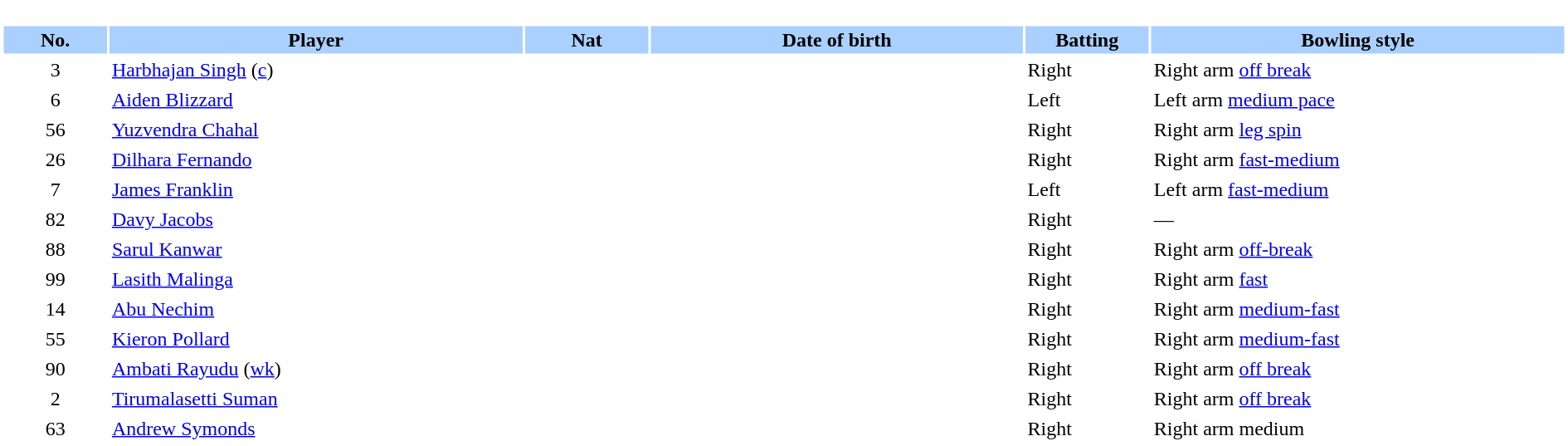<table border="0" style="width:100%;">
<tr>
<td style="vertical-align:top; background:#fff; width:90%;"><br><table border="0" cellspacing="2" cellpadding="2" style="width:100%;">
<tr style="background:#aad0ff;">
<th scope="col" width="5%">No.</th>
<th scope="col" width="20%">Player</th>
<th scope="col" width="6%">Nat</th>
<th scope="col" width="18%">Date of birth</th>
<th scope="col" width="6%">Batting</th>
<th scope="col" width="20%">Bowling style</th>
</tr>
<tr>
<td style="text-align:center">3</td>
<td><a href='#'>Harbhajan Singh</a> (<a href='#'>c</a>)</td>
<td style="text-align:center"></td>
<td></td>
<td>Right</td>
<td>Right arm <a href='#'>off break</a></td>
</tr>
<tr>
<td style="text-align:center">6</td>
<td><a href='#'>Aiden Blizzard</a></td>
<td style="text-align:center"></td>
<td></td>
<td>Left</td>
<td>Left arm <a href='#'>medium pace</a></td>
</tr>
<tr>
<td style="text-align:center">56</td>
<td><a href='#'>Yuzvendra Chahal</a></td>
<td style="text-align:center"></td>
<td></td>
<td>Right</td>
<td>Right arm <a href='#'>leg spin</a></td>
</tr>
<tr>
<td style="text-align:center">26</td>
<td><a href='#'>Dilhara Fernando</a></td>
<td style="text-align:center"></td>
<td></td>
<td>Right</td>
<td>Right arm <a href='#'>fast-medium</a></td>
</tr>
<tr>
<td style="text-align:center">7</td>
<td><a href='#'>James Franklin</a></td>
<td style="text-align:center"></td>
<td></td>
<td>Left</td>
<td>Left arm <a href='#'>fast-medium</a></td>
</tr>
<tr>
<td style="text-align:center">82</td>
<td><a href='#'>Davy Jacobs</a></td>
<td style="text-align:center"></td>
<td></td>
<td>Right</td>
<td>—</td>
</tr>
<tr>
<td style="text-align:center">88</td>
<td><a href='#'>Sarul Kanwar</a></td>
<td style="text-align:center"></td>
<td></td>
<td>Right</td>
<td>Right arm <a href='#'>off-break</a></td>
</tr>
<tr>
<td style="text-align:center">99</td>
<td><a href='#'>Lasith Malinga</a></td>
<td style="text-align:center"></td>
<td></td>
<td>Right</td>
<td>Right arm <a href='#'>fast</a></td>
</tr>
<tr>
<td style="text-align:center">14</td>
<td><a href='#'>Abu Nechim</a></td>
<td style="text-align:center"></td>
<td></td>
<td>Right</td>
<td>Right arm <a href='#'>medium-fast</a></td>
</tr>
<tr>
<td style="text-align:center">55</td>
<td><a href='#'>Kieron Pollard</a></td>
<td style="text-align:center"></td>
<td></td>
<td>Right</td>
<td>Right arm <a href='#'>medium-fast</a></td>
</tr>
<tr>
<td style="text-align:center">90</td>
<td><a href='#'>Ambati Rayudu</a> (<a href='#'>wk</a>)</td>
<td style="text-align:center"></td>
<td></td>
<td>Right</td>
<td>Right arm <a href='#'>off break</a></td>
</tr>
<tr>
<td style="text-align:center">2</td>
<td><a href='#'>Tirumalasetti Suman</a></td>
<td style="text-align:center"></td>
<td></td>
<td>Right</td>
<td>Right arm <a href='#'>off break</a></td>
</tr>
<tr>
<td style="text-align:center">63</td>
<td><a href='#'>Andrew Symonds</a></td>
<td style="text-align:center"></td>
<td></td>
<td>Right</td>
<td>Right arm medium</td>
</tr>
</table>
</td>
</tr>
</table>
